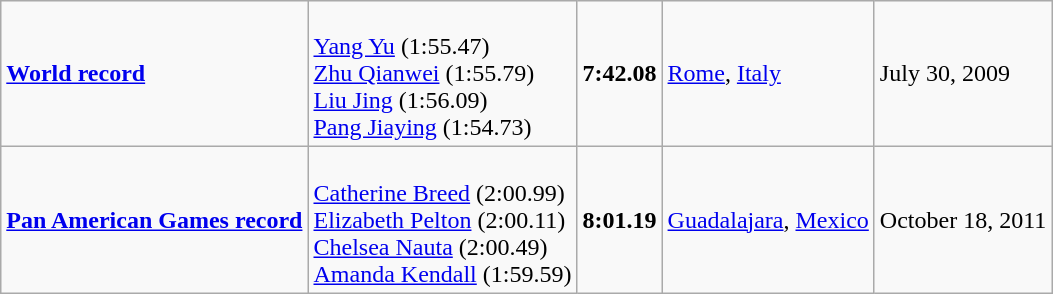<table class="wikitable">
<tr>
<td><strong><a href='#'>World record</a></strong></td>
<td><br><a href='#'>Yang Yu</a> (1:55.47)<br><a href='#'>Zhu Qianwei</a> (1:55.79)<br><a href='#'>Liu Jing</a> (1:56.09)<br><a href='#'>Pang Jiaying</a> (1:54.73)</td>
<td><strong>7:42.08</strong></td>
<td><a href='#'>Rome</a>, <a href='#'>Italy</a></td>
<td>July 30, 2009</td>
</tr>
<tr>
<td><strong><a href='#'>Pan American Games record</a></strong></td>
<td><br><a href='#'>Catherine Breed</a> (2:00.99)<br><a href='#'>Elizabeth Pelton</a> (2:00.11)<br><a href='#'>Chelsea Nauta</a> (2:00.49)<br><a href='#'>Amanda Kendall</a> (1:59.59)</td>
<td><strong>8:01.19</strong></td>
<td><a href='#'>Guadalajara</a>, <a href='#'>Mexico</a></td>
<td>October 18, 2011</td>
</tr>
</table>
